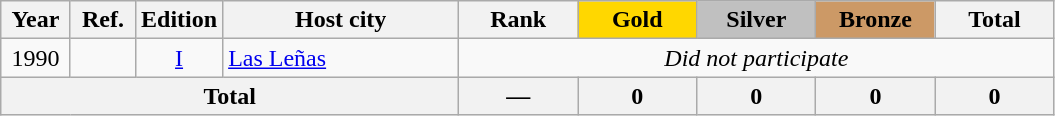<table class="wikitable sortable" style="text-align:center;">
<tr>
<th scope="col"> Year </th>
<th scope="col" class="unsortable"> Ref. </th>
<th scope="col">Edition</th>
<th scope="col" style="width:150px;">Host city</th>
<th scope="col" style="width:4.5em;"> Rank </th>
<th scope="col" style="width:4.5em; background:gold">Gold</th>
<th scope="col" style="width:4.5em; background:silver">Silver</th>
<th scope="col" style="width:4.5em; background:#cc9966">Bronze</th>
<th scope="col" style="width:4.5em;">Total</th>
</tr>
<tr>
<td><span>1990</span></td>
<td></td>
<td><a href='#'>I</a></td>
<td align=left> <a href='#'>Las Leñas</a></td>
<td colspan="5"><span><em>Did not participate</em></span></td>
</tr>
<tr class="sortbottom">
<th colspan=4>Total</th>
<th>—</th>
<th>0</th>
<th>0</th>
<th>0</th>
<th>0</th>
</tr>
</table>
